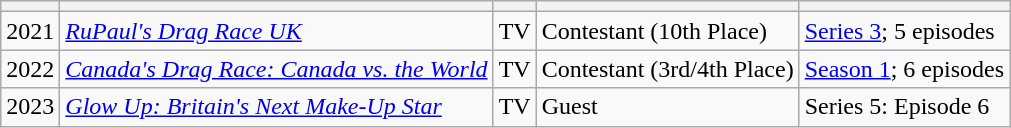<table class="wikitable sortable plainrowheaders">
<tr>
<th></th>
<th></th>
<th></th>
<th></th>
<th></th>
</tr>
<tr>
<td>2021</td>
<td><em><a href='#'>RuPaul's Drag Race UK</a></em></td>
<td>TV</td>
<td>Contestant (10th Place)</td>
<td><a href='#'>Series 3</a>; 5 episodes</td>
</tr>
<tr>
<td>2022</td>
<td><em><a href='#'>Canada's Drag Race: Canada vs. the World</a></em></td>
<td>TV</td>
<td>Contestant (3rd/4th Place)</td>
<td><a href='#'>Season 1</a>; 6 episodes</td>
</tr>
<tr>
<td>2023</td>
<td><em><a href='#'>Glow Up: Britain's Next Make-Up Star</a></em></td>
<td>TV</td>
<td>Guest</td>
<td>Series 5: Episode 6</td>
</tr>
</table>
